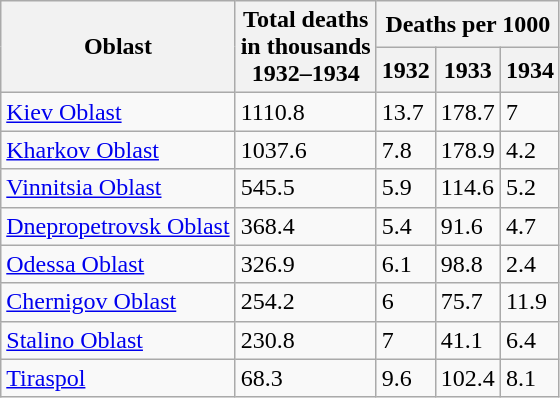<table class="wikitable floatright">
<tr>
<th rowspan="2">Oblast</th>
<th rowspan="2">Total deaths<br>in thousands<br>1932–1934</th>
<th colspan="3">Deaths per 1000</th>
</tr>
<tr>
<th>1932</th>
<th>1933</th>
<th>1934</th>
</tr>
<tr>
<td><a href='#'>Kiev Oblast</a></td>
<td>1110.8</td>
<td>13.7</td>
<td>178.7</td>
<td>7</td>
</tr>
<tr>
<td><a href='#'>Kharkov Oblast</a></td>
<td>1037.6</td>
<td>7.8</td>
<td>178.9</td>
<td>4.2</td>
</tr>
<tr>
<td><a href='#'>Vinnitsia Oblast</a></td>
<td>545.5</td>
<td>5.9</td>
<td>114.6</td>
<td>5.2</td>
</tr>
<tr>
<td><a href='#'>Dnepropetrovsk Oblast</a></td>
<td>368.4</td>
<td>5.4</td>
<td>91.6</td>
<td>4.7</td>
</tr>
<tr>
<td><a href='#'>Odessa Oblast</a></td>
<td>326.9</td>
<td>6.1</td>
<td>98.8</td>
<td>2.4</td>
</tr>
<tr>
<td><a href='#'>Chernigov Oblast</a></td>
<td>254.2</td>
<td>6</td>
<td>75.7</td>
<td>11.9</td>
</tr>
<tr>
<td><a href='#'>Stalino Oblast</a></td>
<td>230.8</td>
<td>7</td>
<td>41.1</td>
<td>6.4</td>
</tr>
<tr>
<td><a href='#'>Tiraspol</a></td>
<td>68.3</td>
<td>9.6</td>
<td>102.4</td>
<td>8.1</td>
</tr>
</table>
